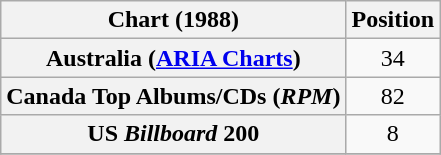<table class="wikitable plainrowheaders" style="text-align:center">
<tr>
<th>Chart (1988)</th>
<th>Position</th>
</tr>
<tr>
<th scope="row">Australia (<a href='#'>ARIA Charts</a>)</th>
<td>34</td>
</tr>
<tr>
<th scope="row">Canada Top Albums/CDs (<em>RPM</em>)</th>
<td>82</td>
</tr>
<tr>
<th scope="row">US <em>Billboard</em> 200</th>
<td>8</td>
</tr>
<tr>
</tr>
</table>
